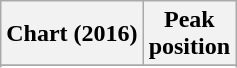<table class="wikitable sortable plainrowheaders" style="text-align:center">
<tr>
<th scope="col">Chart (2016)</th>
<th scope="col">Peak<br>position</th>
</tr>
<tr>
</tr>
<tr>
</tr>
<tr>
</tr>
<tr>
</tr>
<tr>
</tr>
</table>
